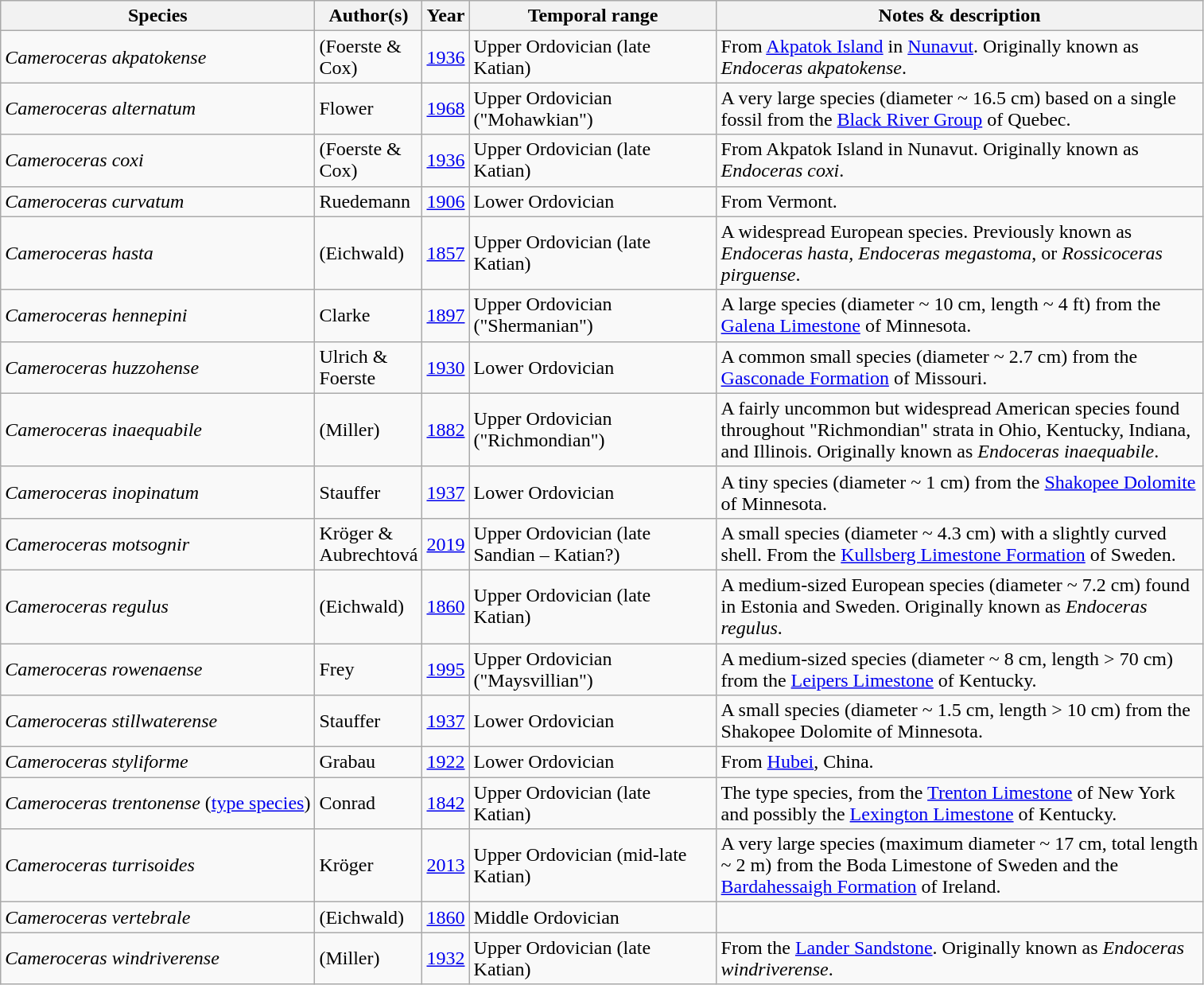<table class="wikitable sortable mw-collapsible">
<tr>
<th>Species</th>
<th width="50">Author(s)</th>
<th>Year</th>
<th width="200">Temporal range</th>
<th width="400">Notes & description</th>
</tr>
<tr>
<td><em>Cameroceras akpatokense</em></td>
<td>(Foerste & Cox)</td>
<td><a href='#'>1936</a></td>
<td>Upper Ordovician (late Katian)</td>
<td>From <a href='#'>Akpatok Island</a> in <a href='#'>Nunavut</a>. Originally known as <em>Endoceras akpatokense</em>.</td>
</tr>
<tr>
<td><em>Cameroceras alternatum</em></td>
<td>Flower</td>
<td><a href='#'>1968</a></td>
<td>Upper Ordovician ("Mohawkian")</td>
<td>A very large species (diameter ~ 16.5 cm) based on a single fossil from the <a href='#'>Black River Group</a> of Quebec.<em></em></td>
</tr>
<tr>
<td><em>Cameroceras coxi</em></td>
<td>(Foerste & Cox)</td>
<td><a href='#'>1936</a></td>
<td>Upper Ordovician (late Katian)</td>
<td>From Akpatok Island in Nunavut. Originally known as <em>Endoceras coxi</em>.</td>
</tr>
<tr>
<td><em>Cameroceras curvatum</em></td>
<td>Ruedemann</td>
<td><a href='#'>1906</a></td>
<td>Lower Ordovician</td>
<td>From Vermont.</td>
</tr>
<tr>
<td><em>Cameroceras hasta</em></td>
<td>(Eichwald)</td>
<td><a href='#'>1857</a></td>
<td>Upper Ordovician (late Katian)</td>
<td>A widespread European species. Previously known as <em>Endoceras hasta, Endoceras megastoma</em>, or <em>Rossicoceras pirguense</em>.</td>
</tr>
<tr>
<td><em>Cameroceras hennepini</em></td>
<td>Clarke</td>
<td><a href='#'>1897</a></td>
<td>Upper Ordovician ("Shermanian")</td>
<td>A large species (diameter ~ 10 cm, length ~ 4 ft) from the <a href='#'>Galena Limestone</a> of Minnesota.</td>
</tr>
<tr>
<td><em>Cameroceras huzzohense</em></td>
<td>Ulrich & Foerste</td>
<td><a href='#'>1930</a></td>
<td>Lower Ordovician</td>
<td>A common small species (diameter ~ 2.7 cm) from the <a href='#'>Gasconade Formation</a> of Missouri.</td>
</tr>
<tr>
<td><em>Cameroceras inaequabile</em></td>
<td>(Miller)</td>
<td><a href='#'>1882</a></td>
<td>Upper Ordovician ("Richmondian")</td>
<td>A fairly uncommon but widespread American species found throughout "Richmondian" strata in Ohio, Kentucky, Indiana, and Illinois. Originally known as <em>Endoceras inaequabile</em>.</td>
</tr>
<tr>
<td><em>Cameroceras inopinatum</em></td>
<td>Stauffer</td>
<td><a href='#'>1937</a></td>
<td>Lower Ordovician</td>
<td>A tiny species (diameter ~ 1 cm) from the <a href='#'>Shakopee Dolomite</a> of Minnesota.<em></em></td>
</tr>
<tr>
<td><em>Cameroceras motsognir</em></td>
<td>Kröger & Aubrechtová</td>
<td><a href='#'>2019</a></td>
<td>Upper Ordovician (late Sandian – Katian?)</td>
<td>A small species (diameter ~ 4.3 cm) with a slightly curved shell. From the <a href='#'>Kullsberg Limestone Formation</a> of Sweden.<em></em></td>
</tr>
<tr>
<td><em>Cameroceras regulus</em></td>
<td>(Eichwald)</td>
<td><a href='#'>1860</a></td>
<td>Upper Ordovician (late Katian)</td>
<td>A medium-sized European species (diameter ~ 7.2 cm) found in Estonia and Sweden. Originally known as <em>Endoceras regulus</em>.</td>
</tr>
<tr>
<td><em>Cameroceras rowenaense</em></td>
<td>Frey</td>
<td><a href='#'>1995</a></td>
<td>Upper Ordovician ("Maysvillian")</td>
<td>A medium-sized species (diameter ~ 8 cm, length > 70 cm) from the <a href='#'>Leipers Limestone</a> of Kentucky.<em></em></td>
</tr>
<tr>
<td><em>Cameroceras stillwaterense</em></td>
<td>Stauffer</td>
<td><a href='#'>1937</a></td>
<td>Lower Ordovician</td>
<td>A small species (diameter ~ 1.5 cm, length > 10 cm) from the Shakopee Dolomite of Minnesota.<em></em></td>
</tr>
<tr>
<td><em>Cameroceras styliforme</em></td>
<td>Grabau</td>
<td><a href='#'>1922</a></td>
<td>Lower Ordovician</td>
<td>From <a href='#'>Hubei</a>, China.</td>
</tr>
<tr>
<td><em>Cameroceras trentonense</em> (<a href='#'>type species</a>)</td>
<td>Conrad</td>
<td><a href='#'>1842</a></td>
<td>Upper Ordovician (late Katian)</td>
<td>The type species, from the <a href='#'>Trenton Limestone</a> of New York and possibly the <a href='#'>Lexington Limestone</a> of Kentucky.<em></em></td>
</tr>
<tr>
<td><em>Cameroceras turrisoides</em></td>
<td>Kröger</td>
<td><a href='#'>2013</a></td>
<td>Upper Ordovician (mid-late Katian)</td>
<td>A very large species (maximum diameter ~ 17 cm, total length ~ 2 m) from the Boda Limestone of Sweden and the <a href='#'>Bardahessaigh Formation</a> of Ireland.<em></em></td>
</tr>
<tr>
<td><em>Cameroceras vertebrale</em></td>
<td>(Eichwald)</td>
<td><a href='#'>1860</a></td>
<td>Middle Ordovician</td>
<td></td>
</tr>
<tr>
<td><em>Cameroceras windriverense</em></td>
<td>(Miller)</td>
<td><a href='#'>1932</a></td>
<td>Upper Ordovician (late Katian)</td>
<td>From the <a href='#'>Lander Sandstone</a>. Originally known as <em>Endoceras windriverense</em>.</td>
</tr>
</table>
